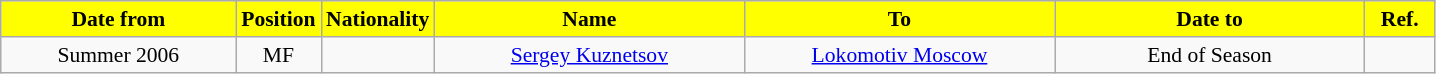<table class="wikitable" style="text-align:center; font-size:90%; ">
<tr>
<th style="background:#FFFF00; color:black; width:150px;">Date from</th>
<th style="background:#FFFF00; color:black; width:50px;">Position</th>
<th style="background:#FFFF00; color:black; width:50px;">Nationality</th>
<th style="background:#FFFF00; color:black; width:200px;">Name</th>
<th style="background:#FFFF00; color:black; width:200px;">To</th>
<th style="background:#FFFF00; color:black; width:200px;">Date to</th>
<th style="background:#FFFF00; color:black; width:40px;">Ref.</th>
</tr>
<tr>
<td>Summer 2006</td>
<td>MF</td>
<td></td>
<td><a href='#'>Sergey Kuznetsov</a></td>
<td><a href='#'>Lokomotiv Moscow</a></td>
<td>End of Season</td>
<td></td>
</tr>
</table>
